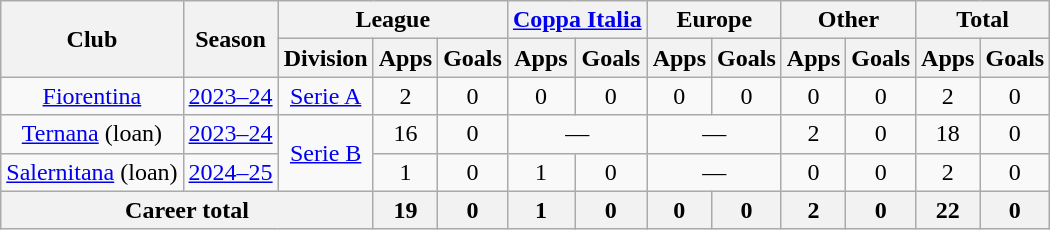<table class="wikitable" style="text-align:center">
<tr>
<th rowspan="2">Club</th>
<th rowspan="2">Season</th>
<th colspan="3">League</th>
<th colspan="2"><a href='#'>Coppa Italia</a></th>
<th colspan="2">Europe</th>
<th colspan="2">Other</th>
<th colspan="2">Total</th>
</tr>
<tr>
<th>Division</th>
<th>Apps</th>
<th>Goals</th>
<th>Apps</th>
<th>Goals</th>
<th>Apps</th>
<th>Goals</th>
<th>Apps</th>
<th>Goals</th>
<th>Apps</th>
<th>Goals</th>
</tr>
<tr>
<td><a href='#'>Fiorentina</a></td>
<td><a href='#'>2023–24</a></td>
<td><a href='#'>Serie A</a></td>
<td>2</td>
<td>0</td>
<td>0</td>
<td>0</td>
<td>0</td>
<td>0</td>
<td>0</td>
<td>0</td>
<td>2</td>
<td>0</td>
</tr>
<tr>
<td><a href='#'>Ternana</a> (loan)</td>
<td><a href='#'>2023–24</a></td>
<td rowspan="2"><a href='#'>Serie B</a></td>
<td>16</td>
<td>0</td>
<td colspan="2">—</td>
<td colspan="2">—</td>
<td>2</td>
<td>0</td>
<td>18</td>
<td>0</td>
</tr>
<tr>
<td><a href='#'>Salernitana</a> (loan)</td>
<td><a href='#'>2024–25</a></td>
<td>1</td>
<td>0</td>
<td>1</td>
<td>0</td>
<td colspan="2">—</td>
<td>0</td>
<td>0</td>
<td>2</td>
<td>0</td>
</tr>
<tr>
<th colspan="3">Career total</th>
<th>19</th>
<th>0</th>
<th>1</th>
<th>0</th>
<th>0</th>
<th>0</th>
<th>2</th>
<th>0</th>
<th>22</th>
<th>0</th>
</tr>
</table>
